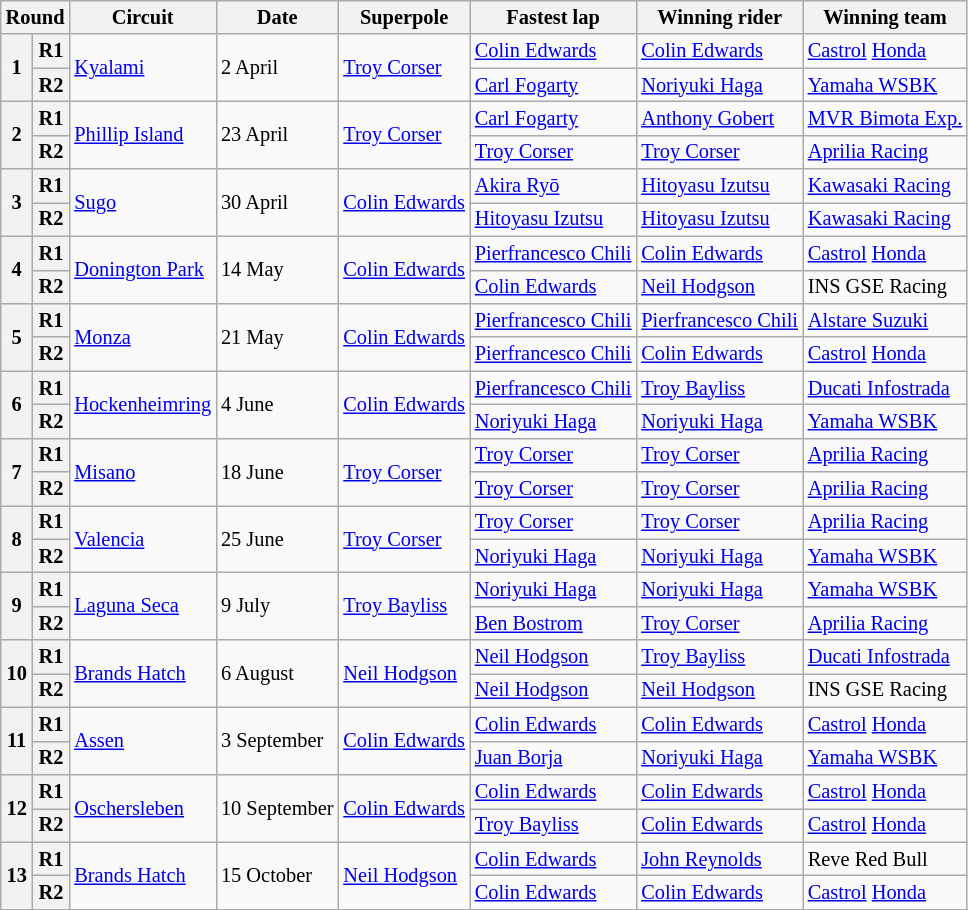<table class="wikitable" style="font-size: 85%">
<tr>
<th colspan=2>Round</th>
<th>Circuit</th>
<th>Date</th>
<th>Superpole</th>
<th>Fastest lap</th>
<th>Winning rider</th>
<th>Winning team</th>
</tr>
<tr>
<th rowspan=2>1</th>
<th>R1</th>
<td rowspan=2> <a href='#'>Kyalami</a></td>
<td rowspan=2>2 April</td>
<td rowspan=2> <a href='#'>Troy Corser</a></td>
<td> <a href='#'>Colin Edwards</a></td>
<td> <a href='#'>Colin Edwards</a></td>
<td><a href='#'>Castrol</a> <a href='#'>Honda</a></td>
</tr>
<tr>
<th>R2</th>
<td> <a href='#'>Carl Fogarty</a></td>
<td> <a href='#'>Noriyuki Haga</a></td>
<td><a href='#'>Yamaha WSBK</a></td>
</tr>
<tr>
<th rowspan=2>2</th>
<th>R1</th>
<td rowspan=2> <a href='#'>Phillip Island</a></td>
<td rowspan=2>23 April</td>
<td rowspan=2> <a href='#'>Troy Corser</a></td>
<td> <a href='#'>Carl Fogarty</a></td>
<td> <a href='#'>Anthony Gobert</a></td>
<td><a href='#'>MVR Bimota Exp.</a></td>
</tr>
<tr>
<th>R2</th>
<td> <a href='#'>Troy Corser</a></td>
<td> <a href='#'>Troy Corser</a></td>
<td><a href='#'>Aprilia Racing</a></td>
</tr>
<tr>
<th rowspan=2>3</th>
<th>R1</th>
<td rowspan=2> <a href='#'>Sugo</a></td>
<td rowspan=2>30 April</td>
<td rowspan=2> <a href='#'>Colin Edwards</a></td>
<td> <a href='#'>Akira Ryō</a></td>
<td> <a href='#'>Hitoyasu Izutsu</a></td>
<td><a href='#'>Kawasaki Racing</a></td>
</tr>
<tr>
<th>R2</th>
<td> <a href='#'>Hitoyasu Izutsu</a></td>
<td> <a href='#'>Hitoyasu Izutsu</a></td>
<td><a href='#'>Kawasaki Racing</a></td>
</tr>
<tr>
<th rowspan=2>4</th>
<th>R1</th>
<td rowspan=2> <a href='#'>Donington Park</a></td>
<td rowspan=2>14 May</td>
<td rowspan=2> <a href='#'>Colin Edwards</a></td>
<td> <a href='#'>Pierfrancesco Chili</a></td>
<td> <a href='#'>Colin Edwards</a></td>
<td><a href='#'>Castrol</a> <a href='#'>Honda</a></td>
</tr>
<tr>
<th>R2</th>
<td> <a href='#'>Colin Edwards</a></td>
<td> <a href='#'>Neil Hodgson</a></td>
<td>INS GSE Racing</td>
</tr>
<tr>
<th rowspan=2>5</th>
<th>R1</th>
<td rowspan=2> <a href='#'>Monza</a></td>
<td rowspan=2>21 May</td>
<td rowspan=2> <a href='#'>Colin Edwards</a></td>
<td> <a href='#'>Pierfrancesco Chili</a></td>
<td> <a href='#'>Pierfrancesco Chili</a></td>
<td><a href='#'>Alstare Suzuki</a></td>
</tr>
<tr>
<th>R2</th>
<td> <a href='#'>Pierfrancesco Chili</a></td>
<td> <a href='#'>Colin Edwards</a></td>
<td><a href='#'>Castrol</a> <a href='#'>Honda</a></td>
</tr>
<tr>
<th rowspan=2>6</th>
<th>R1</th>
<td rowspan=2> <a href='#'>Hockenheimring</a></td>
<td rowspan=2>4 June</td>
<td rowspan=2> <a href='#'>Colin Edwards</a></td>
<td> <a href='#'>Pierfrancesco Chili</a></td>
<td> <a href='#'>Troy Bayliss</a></td>
<td><a href='#'>Ducati Infostrada</a></td>
</tr>
<tr>
<th>R2</th>
<td> <a href='#'>Noriyuki Haga</a></td>
<td> <a href='#'>Noriyuki Haga</a></td>
<td><a href='#'>Yamaha WSBK</a></td>
</tr>
<tr>
<th rowspan=2>7</th>
<th>R1</th>
<td rowspan=2> <a href='#'>Misano</a></td>
<td rowspan=2>18 June</td>
<td rowspan=2> <a href='#'>Troy Corser</a></td>
<td> <a href='#'>Troy Corser</a></td>
<td> <a href='#'>Troy Corser</a></td>
<td><a href='#'>Aprilia Racing</a></td>
</tr>
<tr>
<th>R2</th>
<td> <a href='#'>Troy Corser</a></td>
<td> <a href='#'>Troy Corser</a></td>
<td><a href='#'>Aprilia Racing</a></td>
</tr>
<tr>
<th rowspan=2>8</th>
<th>R1</th>
<td rowspan=2> <a href='#'>Valencia</a></td>
<td rowspan=2>25 June</td>
<td rowspan=2> <a href='#'>Troy Corser</a></td>
<td> <a href='#'>Troy Corser</a></td>
<td> <a href='#'>Troy Corser</a></td>
<td><a href='#'>Aprilia Racing</a></td>
</tr>
<tr>
<th>R2</th>
<td> <a href='#'>Noriyuki Haga</a></td>
<td> <a href='#'>Noriyuki Haga</a></td>
<td><a href='#'>Yamaha WSBK</a></td>
</tr>
<tr>
<th rowspan=2>9</th>
<th>R1</th>
<td rowspan=2> <a href='#'>Laguna Seca</a></td>
<td rowspan=2>9 July</td>
<td rowspan=2> <a href='#'>Troy Bayliss</a></td>
<td> <a href='#'>Noriyuki Haga</a></td>
<td> <a href='#'>Noriyuki Haga</a></td>
<td><a href='#'>Yamaha WSBK</a></td>
</tr>
<tr>
<th>R2</th>
<td> <a href='#'>Ben Bostrom</a></td>
<td> <a href='#'>Troy Corser</a></td>
<td><a href='#'>Aprilia Racing</a></td>
</tr>
<tr>
<th rowspan=2>10</th>
<th>R1</th>
<td rowspan=2> <a href='#'>Brands Hatch</a></td>
<td rowspan=2>6 August</td>
<td rowspan=2> <a href='#'>Neil Hodgson</a></td>
<td> <a href='#'>Neil Hodgson</a></td>
<td> <a href='#'>Troy Bayliss</a></td>
<td><a href='#'>Ducati Infostrada</a></td>
</tr>
<tr>
<th>R2</th>
<td> <a href='#'>Neil Hodgson</a></td>
<td> <a href='#'>Neil Hodgson</a></td>
<td>INS GSE Racing</td>
</tr>
<tr>
<th rowspan=2>11</th>
<th>R1</th>
<td rowspan=2> <a href='#'>Assen</a></td>
<td rowspan=2>3 September</td>
<td rowspan=2> <a href='#'>Colin Edwards</a></td>
<td> <a href='#'>Colin Edwards</a></td>
<td> <a href='#'>Colin Edwards</a></td>
<td><a href='#'>Castrol</a> <a href='#'>Honda</a></td>
</tr>
<tr>
<th>R2</th>
<td> <a href='#'>Juan Borja</a></td>
<td> <a href='#'>Noriyuki Haga</a></td>
<td><a href='#'>Yamaha WSBK</a></td>
</tr>
<tr>
<th rowspan=2>12</th>
<th>R1</th>
<td rowspan=2> <a href='#'>Oschersleben</a></td>
<td rowspan=2>10 September</td>
<td rowspan=2> <a href='#'>Colin Edwards</a></td>
<td> <a href='#'>Colin Edwards</a></td>
<td> <a href='#'>Colin Edwards</a></td>
<td><a href='#'>Castrol</a> <a href='#'>Honda</a></td>
</tr>
<tr>
<th>R2</th>
<td> <a href='#'>Troy Bayliss</a></td>
<td> <a href='#'>Colin Edwards</a></td>
<td><a href='#'>Castrol</a> <a href='#'>Honda</a></td>
</tr>
<tr>
<th rowspan=2>13</th>
<th>R1</th>
<td rowspan=2> <a href='#'>Brands Hatch</a></td>
<td rowspan=2>15 October</td>
<td rowspan=2> <a href='#'>Neil Hodgson</a></td>
<td> <a href='#'>Colin Edwards</a></td>
<td> <a href='#'>John Reynolds</a></td>
<td>Reve Red Bull</td>
</tr>
<tr>
<th>R2</th>
<td> <a href='#'>Colin Edwards</a></td>
<td> <a href='#'>Colin Edwards</a></td>
<td><a href='#'>Castrol</a> <a href='#'>Honda</a></td>
</tr>
<tr>
</tr>
</table>
